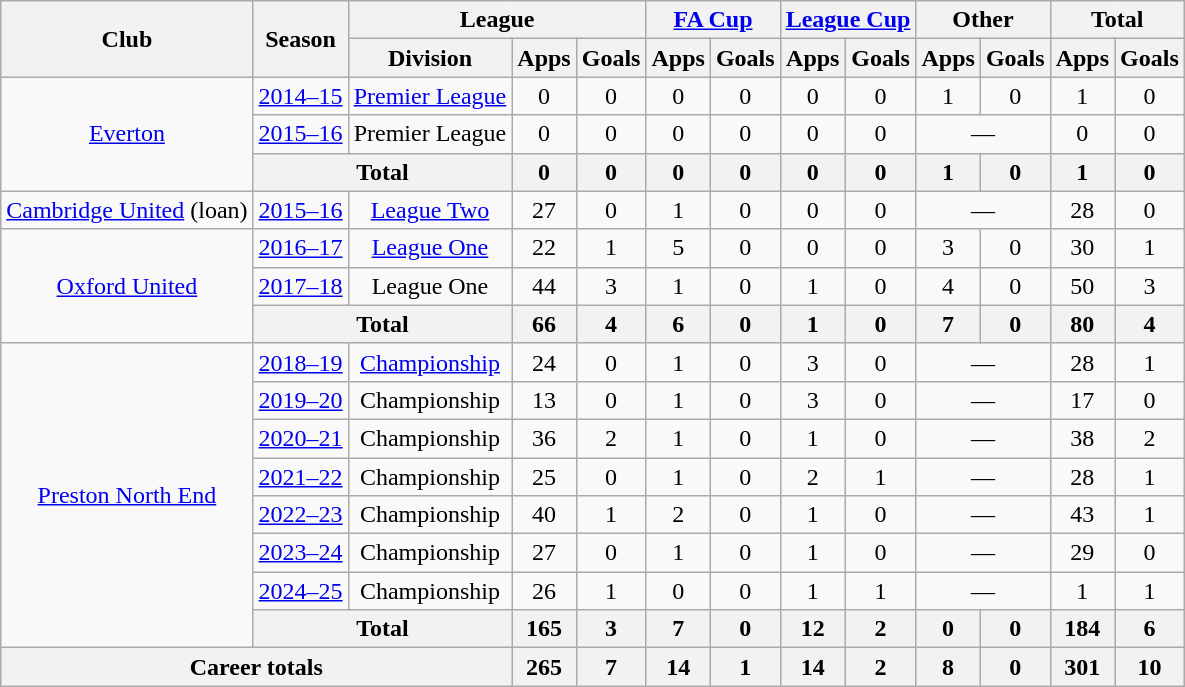<table class="wikitable" style="text-align: center">
<tr>
<th rowspan="2">Club</th>
<th rowspan="2">Season</th>
<th colspan="3">League</th>
<th colspan="2"><a href='#'>FA Cup</a></th>
<th colspan="2"><a href='#'>League Cup</a></th>
<th colspan="2">Other</th>
<th colspan="2">Total</th>
</tr>
<tr>
<th>Division</th>
<th>Apps</th>
<th>Goals</th>
<th>Apps</th>
<th>Goals</th>
<th>Apps</th>
<th>Goals</th>
<th>Apps</th>
<th>Goals</th>
<th>Apps</th>
<th>Goals</th>
</tr>
<tr>
<td rowspan="3"><a href='#'>Everton</a></td>
<td><a href='#'>2014–15</a></td>
<td><a href='#'>Premier League</a></td>
<td>0</td>
<td>0</td>
<td>0</td>
<td>0</td>
<td>0</td>
<td>0</td>
<td>1</td>
<td>0</td>
<td>1</td>
<td>0</td>
</tr>
<tr>
<td><a href='#'>2015–16</a></td>
<td>Premier League</td>
<td>0</td>
<td>0</td>
<td>0</td>
<td>0</td>
<td>0</td>
<td>0</td>
<td colspan=2>—</td>
<td>0</td>
<td>0</td>
</tr>
<tr>
<th colspan=2>Total</th>
<th>0</th>
<th>0</th>
<th>0</th>
<th>0</th>
<th>0</th>
<th>0</th>
<th>1</th>
<th>0</th>
<th>1</th>
<th>0</th>
</tr>
<tr>
<td><a href='#'>Cambridge United</a> (loan)</td>
<td><a href='#'>2015–16</a></td>
<td><a href='#'>League Two</a></td>
<td>27</td>
<td>0</td>
<td>1</td>
<td>0</td>
<td>0</td>
<td>0</td>
<td colspan=2>—</td>
<td>28</td>
<td>0</td>
</tr>
<tr>
<td rowspan="3"><a href='#'>Oxford United</a></td>
<td><a href='#'>2016–17</a></td>
<td><a href='#'>League One</a></td>
<td>22</td>
<td>1</td>
<td>5</td>
<td>0</td>
<td>0</td>
<td>0</td>
<td>3</td>
<td>0</td>
<td>30</td>
<td>1</td>
</tr>
<tr>
<td><a href='#'>2017–18</a></td>
<td>League One</td>
<td>44</td>
<td>3</td>
<td>1</td>
<td>0</td>
<td>1</td>
<td>0</td>
<td>4</td>
<td>0</td>
<td>50</td>
<td>3</td>
</tr>
<tr>
<th colspan=2>Total</th>
<th>66</th>
<th>4</th>
<th>6</th>
<th>0</th>
<th>1</th>
<th>0</th>
<th>7</th>
<th>0</th>
<th>80</th>
<th>4</th>
</tr>
<tr>
<td rowspan="8"><a href='#'>Preston North End</a></td>
<td><a href='#'>2018–19</a></td>
<td><a href='#'>Championship</a></td>
<td>24</td>
<td>0</td>
<td>1</td>
<td>0</td>
<td>3</td>
<td>0</td>
<td colspan=2>—</td>
<td>28</td>
<td>1</td>
</tr>
<tr>
<td><a href='#'>2019–20</a></td>
<td>Championship</td>
<td>13</td>
<td>0</td>
<td>1</td>
<td>0</td>
<td>3</td>
<td>0</td>
<td colspan=2>—</td>
<td>17</td>
<td>0</td>
</tr>
<tr>
<td><a href='#'>2020–21</a></td>
<td>Championship</td>
<td>36</td>
<td>2</td>
<td>1</td>
<td>0</td>
<td>1</td>
<td>0</td>
<td colspan=2>—</td>
<td>38</td>
<td>2</td>
</tr>
<tr>
<td><a href='#'>2021–22</a></td>
<td>Championship</td>
<td>25</td>
<td>0</td>
<td>1</td>
<td>0</td>
<td>2</td>
<td>1</td>
<td colspan=2>—</td>
<td>28</td>
<td>1</td>
</tr>
<tr>
<td><a href='#'>2022–23</a></td>
<td>Championship</td>
<td>40</td>
<td>1</td>
<td>2</td>
<td>0</td>
<td>1</td>
<td>0</td>
<td colspan="2">—</td>
<td>43</td>
<td>1</td>
</tr>
<tr>
<td><a href='#'>2023–24</a></td>
<td>Championship</td>
<td>27</td>
<td>0</td>
<td>1</td>
<td>0</td>
<td>1</td>
<td>0</td>
<td colspan="2">—</td>
<td>29</td>
<td>0</td>
</tr>
<tr>
<td><a href='#'>2024–25</a></td>
<td>Championship</td>
<td>26</td>
<td>1</td>
<td>0</td>
<td>0</td>
<td>1</td>
<td>1</td>
<td colspan="2">—</td>
<td>1</td>
<td>1</td>
</tr>
<tr>
<th colspan="2">Total</th>
<th>165</th>
<th>3</th>
<th>7</th>
<th>0</th>
<th>12</th>
<th>2</th>
<th>0</th>
<th>0</th>
<th>184</th>
<th>6</th>
</tr>
<tr>
<th colspan="3">Career totals</th>
<th>265</th>
<th>7</th>
<th>14</th>
<th>1</th>
<th>14</th>
<th>2</th>
<th>8</th>
<th>0</th>
<th>301</th>
<th>10</th>
</tr>
</table>
